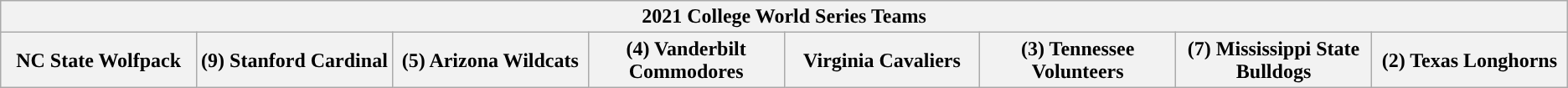<table class="wikitable">
<tr>
<th colspan=8>2021 College World Series Teams</th>
</tr>
<tr>
<th style="width: 10%; ">NC State Wolfpack</th>
<th style="width: 10%; ">(9) Stanford Cardinal</th>
<th style="width: 10%; ">(5) Arizona Wildcats</th>
<th style="width: 10%; ">(4) Vanderbilt Commodores</th>
<th style="width: 10%; ">Virginia Cavaliers</th>
<th style="width: 10%; ">(3) Tennessee Volunteers</th>
<th style="width: 10%; ">(7) Mississippi State Bulldogs</th>
<th style="width: 10%; ">(2) Texas Longhorns</th>
</tr>
</table>
